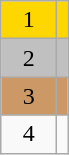<table class="wikitable" style="text-align:center">
<tr bgcolor=gold>
<td width="30">1</td>
<td align=left></td>
</tr>
<tr bgcolor=silver>
<td>2</td>
<td align=left></td>
</tr>
<tr bgcolor=cc9966>
<td>3</td>
<td align=left></td>
</tr>
<tr>
<td>4</td>
<td align=left></td>
</tr>
</table>
